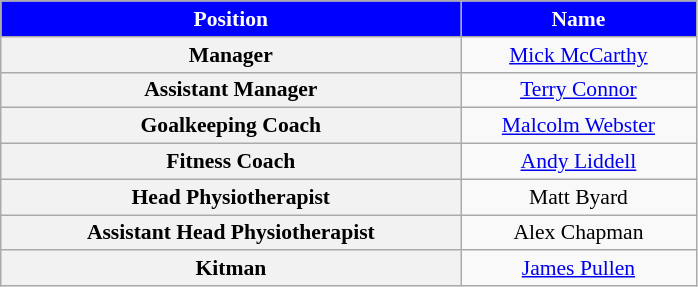<table class="wikitable"  style="text-align:center; font-size:90%; ">
<tr>
<th style="background:blue; color:white; width:300px;">Position</th>
<th style="background:blue; color:white; width:150px;">Name</th>
</tr>
<tr>
<th scope=row>Manager</th>
<td> <a href='#'>Mick McCarthy</a></td>
</tr>
<tr>
<th scope=row>Assistant Manager</th>
<td> <a href='#'>Terry Connor</a></td>
</tr>
<tr>
<th scope=row>Goalkeeping Coach</th>
<td> <a href='#'>Malcolm Webster</a></td>
</tr>
<tr>
<th scope=row>Fitness Coach</th>
<td> <a href='#'>Andy Liddell</a></td>
</tr>
<tr>
<th scope=row>Head Physiotherapist</th>
<td> Matt Byard</td>
</tr>
<tr>
<th scope=row>Assistant Head Physiotherapist</th>
<td> Alex Chapman</td>
</tr>
<tr>
<th scope=row>Kitman</th>
<td> <a href='#'>James Pullen</a></td>
</tr>
</table>
